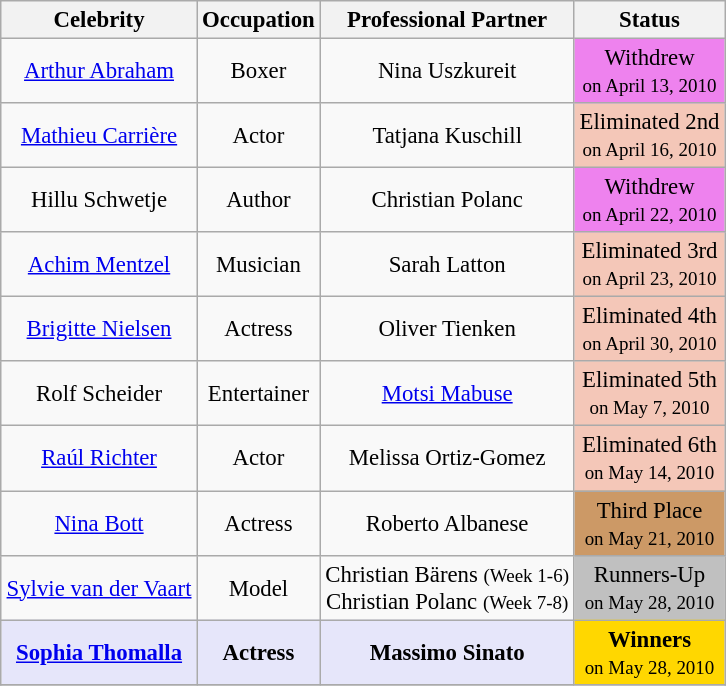<table class="wikitable" style="text-align: center; white-space:nowrap; margin:auto; font-size:95%;">
<tr>
<th>Celebrity</th>
<th>Occupation</th>
<th>Professional Partner</th>
<th>Status</th>
</tr>
<tr>
<td><a href='#'>Arthur Abraham</a></td>
<td>Boxer</td>
<td>Nina Uszkureit</td>
<td bgcolor="violet" style="text-align:center;">Withdrew<br><small>on April 13, 2010</small></td>
</tr>
<tr>
<td><a href='#'>Mathieu Carrière</a></td>
<td>Actor</td>
<td>Tatjana Kuschill</td>
<td style="background:#f4c7b8;">Eliminated 2nd<br><small>on April 16, 2010</small></td>
</tr>
<tr>
<td>Hillu Schwetje</td>
<td>Author</td>
<td>Christian Polanc</td>
<td bgcolor="violet" style="text-align:center;">Withdrew<br><small>on April 22, 2010</small></td>
</tr>
<tr>
<td><a href='#'>Achim Mentzel</a></td>
<td>Musician</td>
<td>Sarah Latton</td>
<td style="background:#f4c7b8;">Eliminated 3rd<br><small>on April 23, 2010</small></td>
</tr>
<tr>
<td><a href='#'>Brigitte Nielsen</a></td>
<td>Actress</td>
<td>Oliver Tienken</td>
<td style="background:#f4c7b8;">Eliminated 4th<br><small>on April 30, 2010</small></td>
</tr>
<tr>
<td>Rolf Scheider</td>
<td>Entertainer</td>
<td><a href='#'>Motsi Mabuse</a></td>
<td style="background:#f4c7b8;">Eliminated 5th<br><small>on May 7, 2010</small></td>
</tr>
<tr>
<td><a href='#'>Raúl Richter</a></td>
<td>Actor</td>
<td>Melissa Ortiz-Gomez</td>
<td style="background:#f4c7b8;">Eliminated 6th<br><small>on May 14, 2010</small></td>
</tr>
<tr>
<td><a href='#'>Nina Bott</a></td>
<td>Actress</td>
<td>Roberto Albanese</td>
<td style="background:#cc9966;">Third Place <br><small>on May 21, 2010</small></td>
</tr>
<tr>
<td><a href='#'>Sylvie van der Vaart</a></td>
<td>Model</td>
<td>Christian Bärens <small>(Week 1-6)</small> <br> Christian Polanc <small>(Week 7-8)</small></td>
<td style="background:silver;">Runners-Up <br><small>on May 28, 2010</small></td>
</tr>
<tr>
<td style="background:lavender;"><strong><a href='#'>Sophia Thomalla</a></strong></td>
<td style="background:lavender;"><strong>Actress</strong></td>
<td style="background:lavender;"><strong>Massimo Sinato</strong></td>
<td style="background:gold;"><strong>Winners</strong> <br><small>on May 28, 2010</small></td>
</tr>
<tr>
</tr>
</table>
